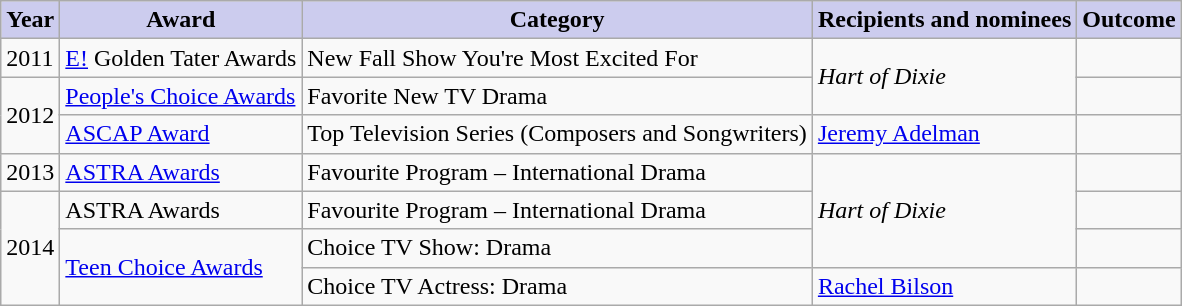<table class="wikitable"">
<tr align="center">
<th style="background:#CCCCEE;">Year</th>
<th style="background:#CCCCEE;">Award</th>
<th style="background:#CCCCEE;">Category</th>
<th style="background:#CCCCEE;">Recipients and nominees</th>
<th style="background:#CCCCEE;">Outcome</th>
</tr>
<tr>
<td>2011</td>
<td><a href='#'>E!</a> Golden Tater Awards</td>
<td>New Fall Show You're Most Excited For</td>
<td rowspan="2"><em>Hart of Dixie</em></td>
<td></td>
</tr>
<tr>
<td rowspan="2">2012</td>
<td><a href='#'>People's Choice Awards</a></td>
<td>Favorite New TV Drama</td>
<td></td>
</tr>
<tr>
<td><a href='#'>ASCAP Award</a></td>
<td>Top Television Series (Composers and Songwriters)</td>
<td><a href='#'>Jeremy Adelman</a></td>
<td></td>
</tr>
<tr>
<td>2013</td>
<td><a href='#'>ASTRA Awards</a></td>
<td>Favourite Program – International Drama</td>
<td rowspan="3"><em>Hart of Dixie</em></td>
<td></td>
</tr>
<tr>
<td rowspan="3">2014</td>
<td>ASTRA Awards</td>
<td>Favourite Program – International Drama</td>
<td></td>
</tr>
<tr>
<td rowspan="2"><a href='#'>Teen Choice Awards</a></td>
<td>Choice TV Show: Drama</td>
<td></td>
</tr>
<tr>
<td>Choice TV Actress: Drama</td>
<td><a href='#'>Rachel Bilson</a></td>
<td></td>
</tr>
</table>
